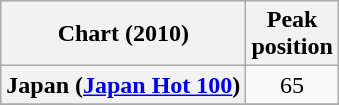<table class="wikitable sortable plainrowheaders">
<tr>
<th>Chart (2010)</th>
<th>Peak<br>position</th>
</tr>
<tr>
<th scope="row">Japan (<a href='#'>Japan Hot 100</a>)</th>
<td style="text-align:center;">65</td>
</tr>
<tr>
</tr>
</table>
